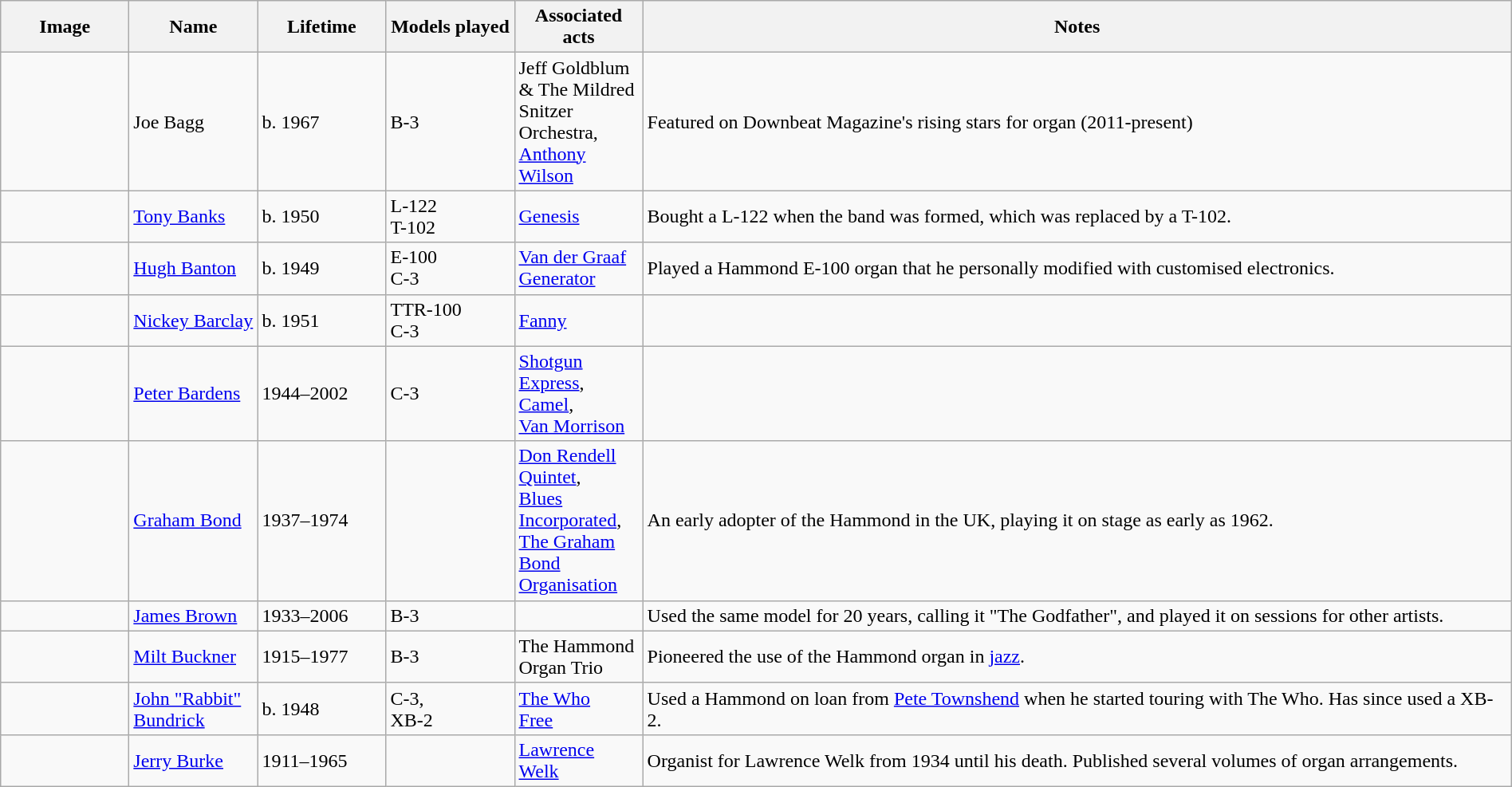<table class="wikitable" style="width:100%">
<tr>
<th style="width:100px;">Image</th>
<th style="width:100px;">Name</th>
<th style="width:100px;">Lifetime</th>
<th style="width:100px;">Models played</th>
<th style="width:100px;">Associated acts</th>
<th style="width:*;">Notes</th>
</tr>
<tr>
<td></td>
<td>Joe Bagg</td>
<td>b. 1967</td>
<td>B-3</td>
<td>Jeff Goldblum & The Mildred Snitzer Orchestra, <a href='#'>Anthony Wilson</a></td>
<td>Featured on Downbeat Magazine's rising stars for organ (2011-present)</td>
</tr>
<tr>
<td></td>
<td><a href='#'>Tony Banks</a></td>
<td>b. 1950</td>
<td>L-122<br>T-102<br></td>
<td><a href='#'>Genesis</a></td>
<td>Bought a L-122 when the band was formed, which was replaced by a T-102.</td>
</tr>
<tr>
<td></td>
<td><a href='#'>Hugh Banton</a></td>
<td>b. 1949</td>
<td>E-100<br>C-3<br></td>
<td><a href='#'>Van der Graaf Generator</a></td>
<td>Played a Hammond E-100 organ that he personally modified with customised electronics.</td>
</tr>
<tr>
<td></td>
<td><a href='#'>Nickey Barclay</a></td>
<td>b. 1951</td>
<td>TTR-100<br>C-3</td>
<td><a href='#'>Fanny</a></td>
</tr>
<tr>
<td></td>
<td><a href='#'>Peter Bardens</a></td>
<td>1944–2002</td>
<td>C-3</td>
<td><a href='#'>Shotgun Express</a>, <br><a href='#'>Camel</a>, <br><a href='#'>Van Morrison</a></td>
<td></td>
</tr>
<tr>
<td></td>
<td><a href='#'>Graham Bond</a></td>
<td>1937–1974</td>
<td></td>
<td><a href='#'>Don Rendell Quintet</a>, <br><a href='#'>Blues Incorporated</a>, <br><a href='#'>The Graham Bond Organisation</a></td>
<td>An early adopter of the Hammond in the UK, playing it on stage as early as 1962.</td>
</tr>
<tr>
<td></td>
<td><a href='#'>James Brown</a></td>
<td>1933–2006</td>
<td>B-3</td>
<td></td>
<td>Used the same model for 20 years, calling it "The Godfather", and played it on sessions for other artists.</td>
</tr>
<tr>
<td></td>
<td><a href='#'>Milt Buckner</a></td>
<td>1915–1977</td>
<td>B-3</td>
<td>The Hammond Organ Trio</td>
<td>Pioneered the use of the Hammond organ in <a href='#'>jazz</a>.</td>
</tr>
<tr>
<td></td>
<td><a href='#'>John "Rabbit" Bundrick</a></td>
<td>b. 1948</td>
<td>C-3, <br>XB-2</td>
<td><a href='#'>The Who</a><br><a href='#'>Free</a></td>
<td>Used a Hammond on loan from <a href='#'>Pete Townshend</a> when he started touring with The Who. Has since used a XB-2.</td>
</tr>
<tr>
<td></td>
<td><a href='#'>Jerry Burke</a></td>
<td>1911–1965</td>
<td></td>
<td><a href='#'>Lawrence Welk</a></td>
<td>Organist for Lawrence Welk from 1934 until his death. Published several volumes of organ arrangements.</td>
</tr>
</table>
